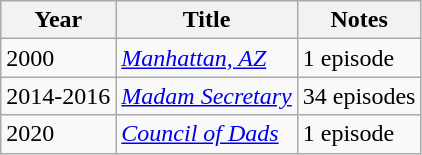<table class="wikitable">
<tr>
<th>Year</th>
<th>Title</th>
<th>Notes</th>
</tr>
<tr>
<td>2000</td>
<td><em><a href='#'>Manhattan, AZ</a></em></td>
<td>1 episode</td>
</tr>
<tr>
<td>2014-2016</td>
<td><em><a href='#'>Madam Secretary</a></em></td>
<td>34 episodes</td>
</tr>
<tr>
<td>2020</td>
<td><em><a href='#'>Council of Dads</a></em></td>
<td>1 episode</td>
</tr>
</table>
